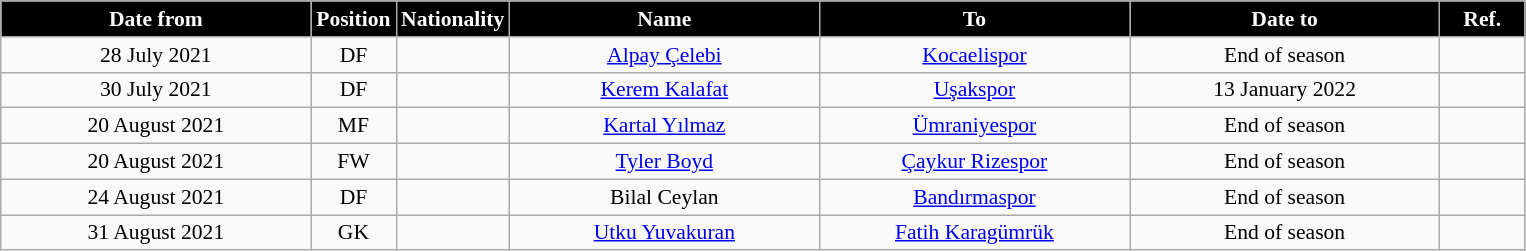<table class="wikitable" style="text-align:center; font-size:90%; ">
<tr>
<th style="background:#000000; color:white; width:200px;">Date from</th>
<th style="background:#000000; color:white; width:50px;">Position</th>
<th style="background:#000000; color:white; width:50px;">Nationality</th>
<th style="background:#000000; color:white; width:200px;">Name</th>
<th style="background:#000000; color:white; width:200px;">To</th>
<th style="background:#000000; color:white; width:200px;">Date to</th>
<th style="background:#000000; color:white; width:50px;">Ref.</th>
</tr>
<tr>
<td>28 July 2021</td>
<td>DF</td>
<td></td>
<td><a href='#'>Alpay Çelebi</a></td>
<td><a href='#'>Kocaelispor</a></td>
<td>End of season</td>
<td></td>
</tr>
<tr>
<td>30 July 2021</td>
<td>DF</td>
<td></td>
<td><a href='#'>Kerem Kalafat</a></td>
<td><a href='#'>Uşakspor</a></td>
<td>13 January 2022</td>
<td></td>
</tr>
<tr>
<td>20 August 2021</td>
<td>MF</td>
<td></td>
<td><a href='#'>Kartal Yılmaz</a></td>
<td><a href='#'>Ümraniyespor</a></td>
<td>End of season</td>
<td></td>
</tr>
<tr>
<td>20 August 2021</td>
<td>FW</td>
<td></td>
<td><a href='#'>Tyler Boyd</a></td>
<td><a href='#'>Çaykur Rizespor</a></td>
<td>End of season</td>
<td></td>
</tr>
<tr>
<td>24 August 2021</td>
<td>DF</td>
<td></td>
<td>Bilal Ceylan</td>
<td><a href='#'>Bandırmaspor</a></td>
<td>End of season</td>
<td></td>
</tr>
<tr>
<td>31 August 2021</td>
<td>GK</td>
<td></td>
<td><a href='#'>Utku Yuvakuran</a></td>
<td><a href='#'>Fatih Karagümrük</a></td>
<td>End of season</td>
<td></td>
</tr>
</table>
